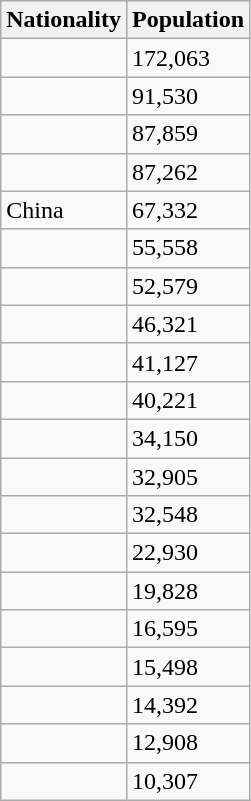<table class="wikitable floatright">
<tr>
<th>Nationality</th>
<th>Population</th>
</tr>
<tr>
<td></td>
<td>172,063</td>
</tr>
<tr>
<td></td>
<td>91,530</td>
</tr>
<tr>
<td></td>
<td>87,859</td>
</tr>
<tr>
<td></td>
<td>87,262</td>
</tr>
<tr>
<td> China</td>
<td>67,332</td>
</tr>
<tr>
<td></td>
<td>55,558</td>
</tr>
<tr>
<td></td>
<td>52,579</td>
</tr>
<tr>
<td></td>
<td>46,321</td>
</tr>
<tr>
<td></td>
<td>41,127</td>
</tr>
<tr>
<td></td>
<td>40,221</td>
</tr>
<tr>
<td></td>
<td>34,150</td>
</tr>
<tr>
<td></td>
<td>32,905</td>
</tr>
<tr>
<td></td>
<td>32,548</td>
</tr>
<tr>
<td></td>
<td>22,930</td>
</tr>
<tr>
<td></td>
<td>19,828</td>
</tr>
<tr>
<td></td>
<td>16,595</td>
</tr>
<tr>
<td></td>
<td>15,498</td>
</tr>
<tr>
<td></td>
<td>14,392</td>
</tr>
<tr>
<td></td>
<td>12,908</td>
</tr>
<tr>
<td></td>
<td>10,307</td>
</tr>
</table>
